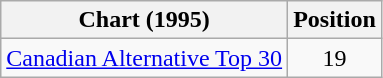<table class="wikitable" border="1">
<tr>
<th>Chart (1995)</th>
<th>Position</th>
</tr>
<tr>
<td><a href='#'>Canadian Alternative Top 30</a></td>
<td align="center">19</td>
</tr>
</table>
